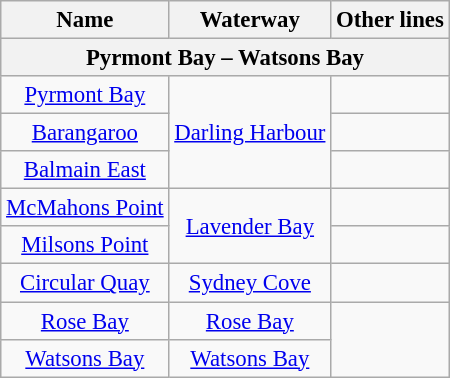<table class="wikitable" style="font-size:95%; text-align:center;">
<tr>
<th>Name</th>
<th>Waterway</th>
<th>Other lines</th>
</tr>
<tr>
<th colspan=7 style=background:#><span>Pyrmont Bay – Watsons Bay</span></th>
</tr>
<tr>
<td><a href='#'>Pyrmont Bay</a></td>
<td rowspan="3"><a href='#'>Darling Harbour</a></td>
<td></td>
</tr>
<tr>
<td><a href='#'>Barangaroo</a></td>
<td></td>
</tr>
<tr>
<td><a href='#'>Balmain East</a></td>
<td></td>
</tr>
<tr>
<td><a href='#'>McMahons Point</a></td>
<td rowspan="2"><a href='#'>Lavender Bay</a></td>
<td></td>
</tr>
<tr>
<td><a href='#'>Milsons Point</a></td>
<td></td>
</tr>
<tr>
<td><a href='#'>Circular Quay</a></td>
<td><a href='#'>Sydney Cove</a></td>
<td><br></td>
</tr>
<tr>
<td><a href='#'>Rose Bay</a></td>
<td><a href='#'>Rose Bay</a></td>
<td rowspan=2></td>
</tr>
<tr>
<td><a href='#'>Watsons Bay</a></td>
<td><a href='#'>Watsons Bay</a></td>
</tr>
</table>
